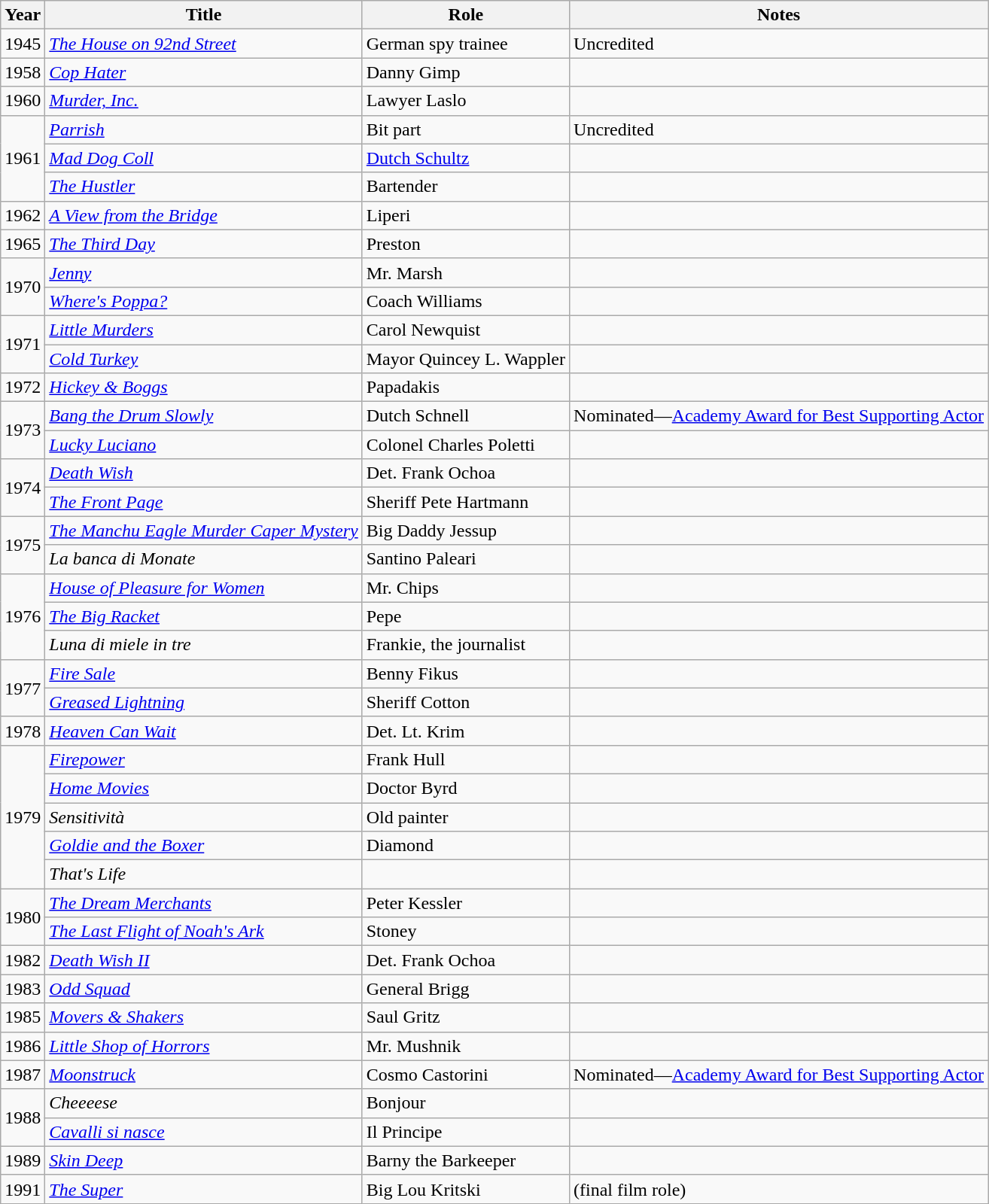<table class="wikitable">
<tr>
<th>Year</th>
<th>Title</th>
<th>Role</th>
<th>Notes</th>
</tr>
<tr>
<td>1945</td>
<td><em><a href='#'>The House on 92nd Street</a></em></td>
<td>German spy trainee</td>
<td>Uncredited</td>
</tr>
<tr>
<td>1958</td>
<td><em><a href='#'>Cop Hater</a></em></td>
<td>Danny Gimp</td>
<td></td>
</tr>
<tr>
<td>1960</td>
<td><em><a href='#'>Murder, Inc.</a></em></td>
<td>Lawyer Laslo</td>
<td></td>
</tr>
<tr>
<td rowspan=3>1961</td>
<td><em><a href='#'>Parrish</a></em></td>
<td>Bit part</td>
<td>Uncredited</td>
</tr>
<tr>
<td><em><a href='#'>Mad Dog Coll</a></em></td>
<td><a href='#'>Dutch Schultz</a></td>
<td></td>
</tr>
<tr>
<td><em><a href='#'>The Hustler</a></em></td>
<td>Bartender</td>
<td></td>
</tr>
<tr>
<td>1962</td>
<td><em><a href='#'>A View from the Bridge</a></em></td>
<td>Liperi</td>
<td></td>
</tr>
<tr>
<td>1965</td>
<td><em><a href='#'>The Third Day</a></em></td>
<td>Preston</td>
<td></td>
</tr>
<tr>
<td rowspan=2>1970</td>
<td><em><a href='#'>Jenny</a></em></td>
<td>Mr. Marsh</td>
<td></td>
</tr>
<tr>
<td><em><a href='#'>Where's Poppa?</a></em></td>
<td>Coach Williams</td>
<td></td>
</tr>
<tr>
<td rowspan=2>1971</td>
<td><em><a href='#'>Little Murders</a></em></td>
<td>Carol Newquist</td>
<td></td>
</tr>
<tr>
<td><em><a href='#'>Cold Turkey</a></em></td>
<td>Mayor Quincey L. Wappler</td>
<td></td>
</tr>
<tr>
<td>1972</td>
<td><em><a href='#'>Hickey & Boggs</a></em></td>
<td>Papadakis</td>
<td></td>
</tr>
<tr>
<td rowspan=2>1973</td>
<td><em><a href='#'>Bang the Drum Slowly</a></em></td>
<td>Dutch Schnell</td>
<td>Nominated—<a href='#'>Academy Award for Best Supporting Actor</a></td>
</tr>
<tr>
<td><em><a href='#'>Lucky Luciano</a></em></td>
<td>Colonel Charles Poletti</td>
<td></td>
</tr>
<tr>
<td rowspan=2>1974</td>
<td><em><a href='#'>Death Wish</a></em></td>
<td>Det. Frank Ochoa</td>
<td></td>
</tr>
<tr>
<td><em><a href='#'>The Front Page</a></em></td>
<td>Sheriff Pete Hartmann</td>
<td></td>
</tr>
<tr>
<td rowspan=2>1975</td>
<td><em><a href='#'>The Manchu Eagle Murder Caper Mystery</a></em></td>
<td>Big Daddy Jessup</td>
<td></td>
</tr>
<tr>
<td><em>La banca di Monate</em></td>
<td>Santino Paleari</td>
<td></td>
</tr>
<tr>
<td rowspan=3>1976</td>
<td><em><a href='#'>House of Pleasure for Women</a></em></td>
<td>Mr. Chips</td>
<td></td>
</tr>
<tr>
<td><em><a href='#'>The Big Racket</a></em></td>
<td>Pepe</td>
<td></td>
</tr>
<tr>
<td><em>Luna di miele in tre</em></td>
<td>Frankie, the journalist</td>
<td></td>
</tr>
<tr>
<td rowspan=2>1977</td>
<td><em><a href='#'>Fire Sale</a></em></td>
<td>Benny Fikus</td>
<td></td>
</tr>
<tr>
<td><em><a href='#'>Greased Lightning</a></em></td>
<td>Sheriff Cotton</td>
<td></td>
</tr>
<tr>
<td>1978</td>
<td><em><a href='#'>Heaven Can Wait</a></em></td>
<td>Det. Lt. Krim</td>
<td></td>
</tr>
<tr>
<td rowspan=5>1979</td>
<td><em><a href='#'>Firepower</a></em></td>
<td>Frank Hull</td>
<td></td>
</tr>
<tr>
<td><em><a href='#'>Home Movies</a></em></td>
<td>Doctor Byrd</td>
<td></td>
</tr>
<tr>
<td><em>Sensitività</em></td>
<td>Old painter</td>
<td></td>
</tr>
<tr>
<td><em><a href='#'>Goldie and the Boxer</a></em></td>
<td>Diamond</td>
<td></td>
</tr>
<tr>
<td><em>That's Life</em></td>
<td></td>
<td></td>
</tr>
<tr>
<td rowspan=2>1980</td>
<td><em><a href='#'>The Dream Merchants</a></em></td>
<td>Peter Kessler</td>
<td></td>
</tr>
<tr>
<td><em><a href='#'>The Last Flight of Noah's Ark</a></em></td>
<td>Stoney</td>
<td></td>
</tr>
<tr>
<td>1982</td>
<td><em><a href='#'>Death Wish II</a></em></td>
<td>Det. Frank Ochoa</td>
<td></td>
</tr>
<tr>
<td>1983</td>
<td><em><a href='#'>Odd Squad</a></em></td>
<td>General Brigg</td>
<td></td>
</tr>
<tr>
<td>1985</td>
<td><em><a href='#'>Movers & Shakers</a></em></td>
<td>Saul Gritz</td>
<td></td>
</tr>
<tr>
<td>1986</td>
<td><em><a href='#'>Little Shop of Horrors</a></em></td>
<td>Mr. Mushnik</td>
<td></td>
</tr>
<tr>
<td>1987</td>
<td><em><a href='#'>Moonstruck</a></em></td>
<td>Cosmo Castorini</td>
<td>Nominated—<a href='#'>Academy Award for Best Supporting Actor</a></td>
</tr>
<tr>
<td rowspan=2>1988</td>
<td><em>Cheeeese</em></td>
<td>Bonjour</td>
<td></td>
</tr>
<tr>
<td><em><a href='#'>Cavalli si nasce</a></em></td>
<td>Il Principe</td>
<td></td>
</tr>
<tr>
<td>1989</td>
<td><em><a href='#'>Skin Deep</a></em></td>
<td>Barny the Barkeeper</td>
<td></td>
</tr>
<tr>
<td>1991</td>
<td><em><a href='#'>The Super</a></em></td>
<td>Big Lou Kritski</td>
<td>(final film role)</td>
</tr>
</table>
